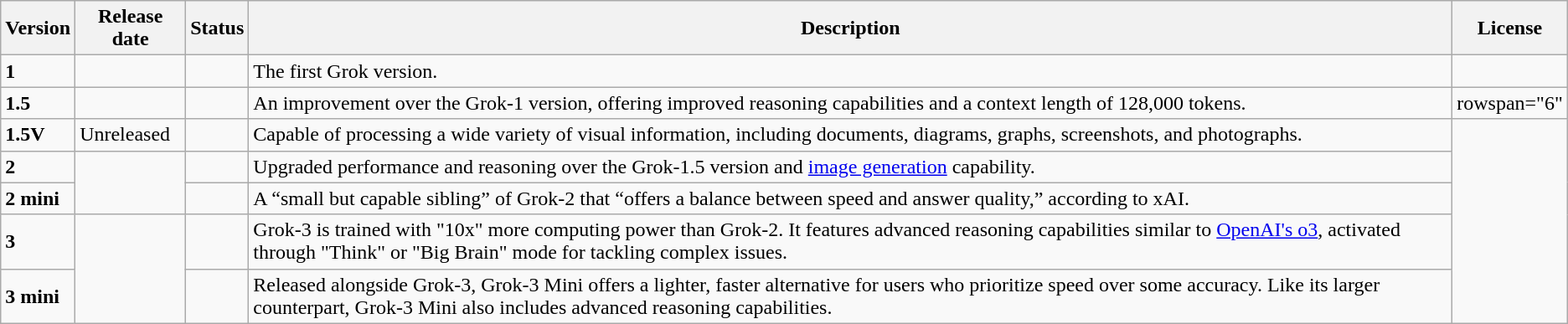<table class="wikitable">
<tr>
<th>Version</th>
<th>Release date</th>
<th>Status</th>
<th>Description</th>
<th>License</th>
</tr>
<tr>
<td><strong>1</strong></td>
<td></td>
<td></td>
<td>The first Grok version.</td>
<td></td>
</tr>
<tr>
<td><strong>1.5</strong></td>
<td></td>
<td></td>
<td>An improvement over the Grok-1 version, offering improved reasoning capabilities and a context length of 128,000 tokens.</td>
<td>rowspan="6" </td>
</tr>
<tr>
<td><strong>1.5V</strong></td>
<td>Unreleased</td>
<td></td>
<td>Capable of processing a wide variety of visual information, including documents, diagrams, graphs, screenshots, and photographs.</td>
</tr>
<tr>
<td><strong>2</strong></td>
<td rowspan="2"></td>
<td></td>
<td>Upgraded performance and reasoning over the Grok-1.5 version and <a href='#'>image generation</a> capability.</td>
</tr>
<tr>
<td><strong>2 mini</strong></td>
<td></td>
<td>A “small but capable sibling” of Grok-2 that “offers a balance between speed and answer quality,” according to xAI.</td>
</tr>
<tr>
<td><strong>3</strong></td>
<td rowspan="2"></td>
<td></td>
<td>Grok-3 is trained with "10x" more computing power than Grok-2. It features advanced reasoning capabilities similar to <a href='#'>OpenAI's o3</a>, activated through "Think" or "Big Brain" mode for tackling complex issues.</td>
</tr>
<tr>
<td><strong>3 mini</strong></td>
<td></td>
<td>Released alongside Grok-3, Grok-3 Mini offers a lighter, faster alternative for users who prioritize speed over some accuracy. Like its larger counterpart, Grok-3 Mini also includes advanced reasoning capabilities.</td>
</tr>
</table>
